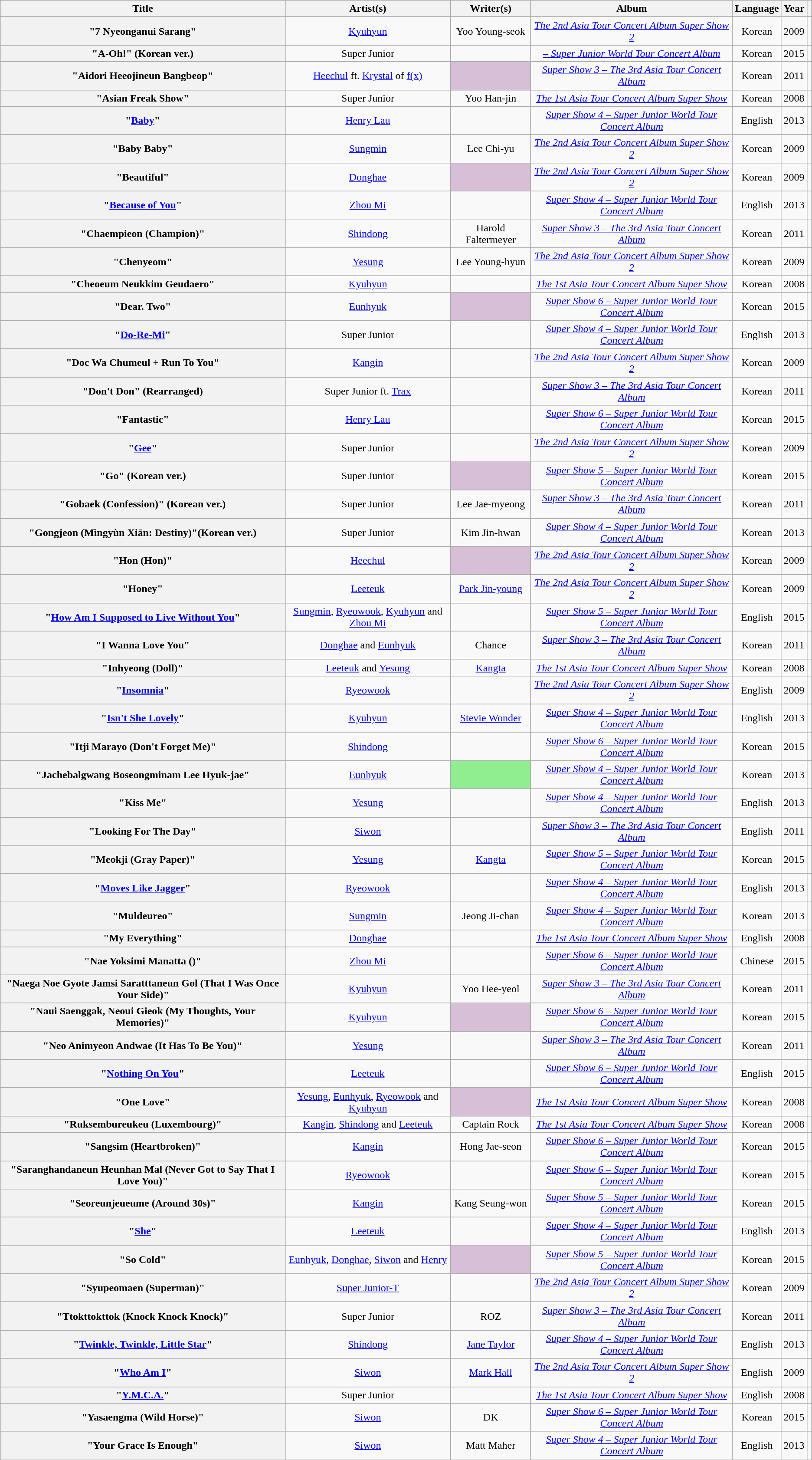<table class="wikitable sortable plainrowheaders" style="text-align:center;">
<tr>
<th scope="col">Title</th>
<th scope="col">Artist(s)</th>
<th scope="col" class="unsortable">Writer(s)</th>
<th scope="col">Album</th>
<th scope="col">Language</th>
<th scope="col">Year</th>
<th scope="col" class="unsortable"></th>
</tr>
<tr>
<th scope="row">"7 Nyeonganui Sarang"</th>
<td><a href='#'>Kyuhyun</a></td>
<td>Yoo Young-seok</td>
<td><em><a href='#'>The 2nd Asia Tour Concert Album Super Show 2</a></em></td>
<td>Korean</td>
<td>2009</td>
<td></td>
</tr>
<tr>
<th scope="row">"A-Oh!" (Korean ver.)</th>
<td>Super Junior</td>
<td></td>
<td><em><a href='#'> – Super Junior World Tour Concert Album</a></em></td>
<td>Korean</td>
<td>2015</td>
<td></td>
</tr>
<tr>
<th scope="row">"Aidori Heeojineun Bangbeop"</th>
<td><a href='#'>Heechul</a> ft. <a href='#'>Krystal</a> of <a href='#'>f(x)</a></td>
<td style="background:#D8BFD8"></td>
<td><em><a href='#'>Super Show 3 – The 3rd Asia Tour Concert Album</a></em></td>
<td>Korean</td>
<td>2011</td>
<td></td>
</tr>
<tr>
<th scope="row">"Asian Freak Show"</th>
<td>Super Junior</td>
<td>Yoo Han-jin</td>
<td><em><a href='#'>The 1st Asia Tour Concert Album Super Show</a></em></td>
<td>Korean</td>
<td>2008</td>
<td></td>
</tr>
<tr>
<th scope="row">"<a href='#'>Baby</a>"</th>
<td><a href='#'>Henry Lau</a></td>
<td></td>
<td><em><a href='#'>Super Show 4 – Super Junior World Tour Concert Album</a></em></td>
<td>English</td>
<td>2013</td>
<td></td>
</tr>
<tr>
<th scope="row">"Baby Baby"</th>
<td><a href='#'>Sungmin</a></td>
<td>Lee Chi-yu</td>
<td><em><a href='#'>The 2nd Asia Tour Concert Album Super Show 2</a></em></td>
<td>Korean</td>
<td>2009</td>
<td></td>
</tr>
<tr>
<th scope="row">"Beautiful"</th>
<td><a href='#'>Donghae</a></td>
<td style="background:#D8BFD8"></td>
<td><em><a href='#'>The 2nd Asia Tour Concert Album Super Show 2</a></em></td>
<td>Korean</td>
<td>2009</td>
<td></td>
</tr>
<tr>
<th scope="row">"<a href='#'>Because of You</a>"</th>
<td><a href='#'>Zhou Mi</a></td>
<td></td>
<td><em><a href='#'>Super Show 4 – Super Junior World Tour Concert Album</a></em></td>
<td>English</td>
<td>2013</td>
<td></td>
</tr>
<tr>
<th scope="row">"Chaempieon (Champion)"</th>
<td><a href='#'>Shindong</a></td>
<td>Harold Faltermeyer</td>
<td><em><a href='#'>Super Show 3 – The 3rd Asia Tour Concert Album</a></em></td>
<td>Korean</td>
<td>2011</td>
<td></td>
</tr>
<tr>
<th scope="row">"Chenyeom"</th>
<td><a href='#'>Yesung</a></td>
<td>Lee Young-hyun</td>
<td><em><a href='#'>The 2nd Asia Tour Concert Album Super Show 2</a></em></td>
<td>Korean</td>
<td>2009</td>
<td></td>
</tr>
<tr>
<th scope="row">"Cheoeum Neukkim Geudaero"</th>
<td><a href='#'>Kyuhyun</a></td>
<td></td>
<td><em><a href='#'>The 1st Asia Tour Concert Album Super Show</a></em></td>
<td>Korean</td>
<td>2008</td>
<td></td>
</tr>
<tr>
<th scope="row">"Dear. Two"</th>
<td><a href='#'>Eunhyuk</a></td>
<td style="background:#D8BFD8"></td>
<td><em><a href='#'>Super Show 6 – Super Junior World Tour Concert Album</a></em></td>
<td>Korean</td>
<td>2015</td>
<td></td>
</tr>
<tr>
<th scope="row">"<a href='#'>Do-Re-Mi</a>"</th>
<td>Super Junior</td>
<td></td>
<td><em><a href='#'>Super Show 4 – Super Junior World Tour Concert Album</a></em></td>
<td>English</td>
<td>2013</td>
<td></td>
</tr>
<tr>
<th scope="row">"Doc Wa Chumeul + Run To You"</th>
<td><a href='#'>Kangin</a></td>
<td></td>
<td><em><a href='#'>The 2nd Asia Tour Concert Album Super Show 2</a></em></td>
<td>Korean</td>
<td>2009</td>
<td></td>
</tr>
<tr>
<th scope="row">"Don't Don" (Rearranged)</th>
<td>Super Junior ft. <a href='#'>Trax</a></td>
<td></td>
<td><em><a href='#'>Super Show 3 – The 3rd Asia Tour Concert Album</a></em></td>
<td>Korean</td>
<td>2011</td>
<td></td>
</tr>
<tr>
<th scope="row">"Fantastic"</th>
<td><a href='#'>Henry Lau</a></td>
<td></td>
<td><em><a href='#'>Super Show 6 – Super Junior World Tour Concert Album</a></em></td>
<td>Korean</td>
<td>2015</td>
<td></td>
</tr>
<tr>
<th scope="row">"<a href='#'>Gee</a>"</th>
<td>Super Junior</td>
<td></td>
<td><em><a href='#'>The 2nd Asia Tour Concert Album Super Show 2</a></em></td>
<td>Korean</td>
<td>2009</td>
<td></td>
</tr>
<tr>
<th scope="row">"Go" (Korean ver.)</th>
<td>Super Junior</td>
<td style="background:#D8BFD8"></td>
<td><em><a href='#'>Super Show 5 – Super Junior World Tour Concert Album</a></em></td>
<td>Korean</td>
<td>2015</td>
<td></td>
</tr>
<tr>
<th scope="row">"Gobaek (Confession)" (Korean ver.)</th>
<td>Super Junior</td>
<td>Lee Jae-myeong</td>
<td><em><a href='#'>Super Show 3 – The 3rd Asia Tour Concert Album</a></em></td>
<td>Korean</td>
<td>2011</td>
<td></td>
</tr>
<tr>
<th scope="row">"Gongjeon (Mìngyùn Xiān: Destiny)"(Korean ver.)</th>
<td>Super Junior</td>
<td>Kim Jin-hwan</td>
<td><em><a href='#'>Super Show 4 – Super Junior World Tour Concert Album</a></em></td>
<td>Korean</td>
<td>2013</td>
<td></td>
</tr>
<tr>
<th scope="row">"Hon (Hon)"</th>
<td><a href='#'>Heechul</a></td>
<td style="background:#D8BFD8"></td>
<td><em><a href='#'>The 2nd Asia Tour Concert Album Super Show 2</a></em></td>
<td>Korean</td>
<td>2009</td>
<td></td>
</tr>
<tr>
<th scope="row">"Honey"</th>
<td><a href='#'>Leeteuk</a></td>
<td><a href='#'>Park Jin-young</a></td>
<td><em><a href='#'>The 2nd Asia Tour Concert Album Super Show 2</a></em></td>
<td>Korean</td>
<td>2009</td>
<td></td>
</tr>
<tr>
<th scope="row">"<a href='#'>How Am I Supposed to Live Without You</a>"</th>
<td><a href='#'>Sungmin</a>, <a href='#'>Ryeowook</a>, <a href='#'>Kyuhyun</a> and <a href='#'>Zhou Mi</a></td>
<td></td>
<td><em><a href='#'>Super Show 5 – Super Junior World Tour Concert Album</a></em></td>
<td>English</td>
<td>2015</td>
<td></td>
</tr>
<tr>
<th scope="row">"I Wanna Love You"</th>
<td><a href='#'>Donghae</a> and <a href='#'>Eunhyuk</a></td>
<td>Chance</td>
<td><em><a href='#'>Super Show 3 – The 3rd Asia Tour Concert Album</a></em></td>
<td>Korean</td>
<td>2011</td>
<td></td>
</tr>
<tr>
<th scope="row">"Inhyeong (Doll)"</th>
<td><a href='#'>Leeteuk</a> and <a href='#'>Yesung</a></td>
<td><a href='#'>Kangta</a></td>
<td><em><a href='#'>The 1st Asia Tour Concert Album Super Show</a></em></td>
<td>Korean</td>
<td>2008</td>
<td></td>
</tr>
<tr>
<th scope="row">"<a href='#'>Insomnia</a>"</th>
<td><a href='#'>Ryeowook</a></td>
<td></td>
<td><em><a href='#'>The 2nd Asia Tour Concert Album Super Show 2</a></em></td>
<td>English</td>
<td>2009</td>
<td></td>
</tr>
<tr>
<th scope="row">"<a href='#'>Isn't She Lovely</a>"</th>
<td><a href='#'>Kyuhyun</a></td>
<td><a href='#'>Stevie Wonder</a></td>
<td><em><a href='#'>Super Show 4 – Super Junior World Tour Concert Album</a></em></td>
<td>English</td>
<td>2013</td>
<td></td>
</tr>
<tr>
<th scope="row">"Itji Marayo (Don't Forget Me)"</th>
<td><a href='#'>Shindong</a></td>
<td></td>
<td><em><a href='#'>Super Show 6 – Super Junior World Tour Concert Album</a></em></td>
<td>Korean</td>
<td>2015</td>
<td></td>
</tr>
<tr>
<th scope="row">"Jachebalgwang Boseongminam Lee Hyuk-jae"</th>
<td><a href='#'>Eunhyuk</a></td>
<td style="background:#90EE90"></td>
<td><em><a href='#'>Super Show 4 – Super Junior World Tour Concert Album</a></em></td>
<td>Korean</td>
<td>2013</td>
<td></td>
</tr>
<tr>
<th scope="row">"Kiss Me"</th>
<td><a href='#'>Yesung</a></td>
<td></td>
<td><em><a href='#'>Super Show 4 – Super Junior World Tour Concert Album</a></em></td>
<td>English</td>
<td>2013</td>
<td></td>
</tr>
<tr>
<th scope="row">"Looking For The Day"</th>
<td><a href='#'>Siwon</a></td>
<td></td>
<td><em><a href='#'>Super Show 3 – The 3rd Asia Tour Concert Album</a></em></td>
<td>English</td>
<td>2011</td>
<td></td>
</tr>
<tr>
<th scope="row">"Meokji (Gray Paper)"</th>
<td><a href='#'>Yesung</a></td>
<td><a href='#'>Kangta</a></td>
<td><em><a href='#'>Super Show 5 – Super Junior World Tour Concert Album</a></em></td>
<td>Korean</td>
<td>2015</td>
<td></td>
</tr>
<tr>
<th scope="row">"<a href='#'>Moves Like Jagger</a>"</th>
<td><a href='#'>Ryeowook</a></td>
<td></td>
<td><em><a href='#'>Super Show 4 – Super Junior World Tour Concert Album</a></em></td>
<td>English</td>
<td>2013</td>
<td></td>
</tr>
<tr>
<th scope="row">"Muldeureo"</th>
<td><a href='#'>Sungmin</a></td>
<td>Jeong Ji-chan</td>
<td><em><a href='#'>Super Show 4 – Super Junior World Tour Concert Album</a></em></td>
<td>Korean</td>
<td>2013</td>
<td></td>
</tr>
<tr>
<th scope="row">"My Everything"</th>
<td><a href='#'>Donghae</a></td>
<td></td>
<td><em><a href='#'>The 1st Asia Tour Concert Album Super Show</a></em></td>
<td>English</td>
<td>2008</td>
<td></td>
</tr>
<tr>
<th scope="row">"Nae Yoksimi Manatta ()"</th>
<td><a href='#'>Zhou Mi</a></td>
<td></td>
<td><em><a href='#'>Super Show 6 – Super Junior World Tour Concert Album</a></em></td>
<td>Chinese</td>
<td>2015</td>
<td></td>
</tr>
<tr>
<th scope="row">"Naega Noe Gyote Jamsi Saratttaneun Gol (That I Was Once Your Side)"</th>
<td><a href='#'>Kyuhyun</a></td>
<td>Yoo Hee-yeol</td>
<td><em><a href='#'>Super Show 3 – The 3rd Asia Tour Concert Album</a></em></td>
<td>Korean</td>
<td>2011</td>
<td></td>
</tr>
<tr>
<th scope="row">"Naui Saenggak, Neoui Gieok (My Thoughts, Your Memories)"</th>
<td><a href='#'>Kyuhyun</a></td>
<td style="background:#D8BFD8"></td>
<td><em><a href='#'>Super Show 6 – Super Junior World Tour Concert Album</a></em></td>
<td>Korean</td>
<td>2015</td>
<td></td>
</tr>
<tr>
<th scope="row">"Neo Animyeon Andwae (It Has To Be You)"</th>
<td><a href='#'>Yesung</a></td>
<td></td>
<td><em><a href='#'>Super Show 3 – The 3rd Asia Tour Concert Album</a></em></td>
<td>Korean</td>
<td>2011</td>
<td></td>
</tr>
<tr>
<th scope="row">"<a href='#'>Nothing On You</a>"</th>
<td><a href='#'>Leeteuk</a></td>
<td></td>
<td><em><a href='#'>Super Show 6 – Super Junior World Tour Concert Album</a></em></td>
<td>English</td>
<td>2015</td>
<td></td>
</tr>
<tr>
<th scope="row">"One Love"</th>
<td><a href='#'>Yesung</a>, <a href='#'>Eunhyuk</a>, <a href='#'>Ryeowook</a> and <a href='#'>Kyuhyun</a></td>
<td style="background:#D8BFD8"></td>
<td><em><a href='#'>The 1st Asia Tour Concert Album Super Show</a></em></td>
<td>Korean</td>
<td>2008</td>
<td></td>
</tr>
<tr>
<th scope="row">"Ruksembureukeu (Luxembourg)"</th>
<td><a href='#'>Kangin</a>, <a href='#'>Shindong</a> and <a href='#'>Leeteuk</a></td>
<td>Captain Rock</td>
<td><em><a href='#'>The 1st Asia Tour Concert Album Super Show</a></em></td>
<td>Korean</td>
<td>2008</td>
<td></td>
</tr>
<tr>
<th scope="row">"Sangsim (Heartbroken)"</th>
<td><a href='#'>Kangin</a></td>
<td>Hong Jae-seon</td>
<td><em><a href='#'>Super Show 6 – Super Junior World Tour Concert Album</a></em></td>
<td>Korean</td>
<td>2015</td>
<td></td>
</tr>
<tr>
<th scope="row">"Saranghandaneun Heunhan Mal (Never Got to Say That I Love You)"</th>
<td><a href='#'>Ryeowook</a></td>
<td></td>
<td><em><a href='#'>Super Show 6 – Super Junior World Tour Concert Album</a></em></td>
<td>Korean</td>
<td>2015</td>
<td></td>
</tr>
<tr>
<th scope="row">"Seoreunjeueume (Around 30s)"</th>
<td><a href='#'>Kangin</a></td>
<td>Kang Seung-won</td>
<td><em><a href='#'>Super Show 5 – Super Junior World Tour Concert Album</a></em></td>
<td>Korean</td>
<td>2015</td>
<td></td>
</tr>
<tr>
<th scope="row">"<a href='#'>She</a>"</th>
<td><a href='#'>Leeteuk</a></td>
<td></td>
<td><em><a href='#'>Super Show 4 – Super Junior World Tour Concert Album</a></em></td>
<td>English</td>
<td>2013</td>
<td></td>
</tr>
<tr>
<th scope="row">"So Cold"</th>
<td><a href='#'>Eunhyuk</a>, <a href='#'>Donghae</a>, <a href='#'>Siwon</a> and <a href='#'>Henry</a></td>
<td style="background:#D8BFD8"></td>
<td><em><a href='#'>Super Show 5 – Super Junior World Tour Concert Album</a></em></td>
<td>Korean</td>
<td>2015</td>
<td></td>
</tr>
<tr>
<th scope="row">"Syupeomaen (Superman)"</th>
<td><a href='#'>Super Junior-T</a></td>
<td></td>
<td><em><a href='#'>The 2nd Asia Tour Concert Album Super Show 2</a></em></td>
<td>Korean</td>
<td>2009</td>
<td></td>
</tr>
<tr>
<th scope="row">"Ttokttokttok (Knock Knock Knock)"</th>
<td>Super Junior</td>
<td>ROZ</td>
<td><em><a href='#'>Super Show 3 – The 3rd Asia Tour Concert Album</a></em></td>
<td>Korean</td>
<td>2011</td>
<td></td>
</tr>
<tr>
<th scope="row">"<a href='#'>Twinkle, Twinkle, Little Star</a>"</th>
<td><a href='#'>Shindong</a></td>
<td><a href='#'>Jane Taylor</a></td>
<td><em><a href='#'>Super Show 4 – Super Junior World Tour Concert Album</a></em></td>
<td>English</td>
<td>2013</td>
<td></td>
</tr>
<tr>
<th scope="row">"<a href='#'>Who Am I</a>"</th>
<td><a href='#'>Siwon</a></td>
<td><a href='#'>Mark Hall</a></td>
<td><em><a href='#'>The 2nd Asia Tour Concert Album Super Show 2</a></em></td>
<td>English</td>
<td>2009</td>
<td></td>
</tr>
<tr>
<th scope="row">"<a href='#'>Y.M.C.A.</a>"</th>
<td>Super Junior</td>
<td></td>
<td><em><a href='#'>The 1st Asia Tour Concert Album Super Show</a></em></td>
<td>English</td>
<td>2008</td>
<td></td>
</tr>
<tr>
<th scope="row">"Yasaengma (Wild Horse)"</th>
<td><a href='#'>Siwon</a></td>
<td>DK</td>
<td><em><a href='#'>Super Show 6 – Super Junior World Tour Concert Album</a></em></td>
<td>Korean</td>
<td>2015</td>
<td></td>
</tr>
<tr>
<th scope="row">"Your Grace Is Enough"</th>
<td><a href='#'>Siwon</a></td>
<td>Matt Maher</td>
<td><em><a href='#'>Super Show 4 – Super Junior World Tour Concert Album</a></em></td>
<td>English</td>
<td>2013</td>
<td></td>
</tr>
<tr>
</tr>
</table>
